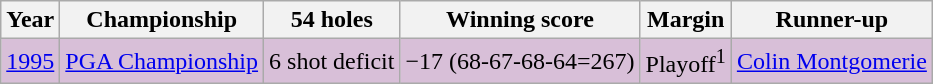<table class="wikitable">
<tr>
<th>Year</th>
<th>Championship</th>
<th>54 holes</th>
<th>Winning score</th>
<th>Margin</th>
<th>Runner-up</th>
</tr>
<tr style="background:#D8BFD8;">
<td><a href='#'>1995</a></td>
<td><a href='#'>PGA Championship</a></td>
<td>6 shot deficit</td>
<td>−17 (68-67-68-64=267)</td>
<td>Playoff<sup>1</sup></td>
<td> <a href='#'>Colin Montgomerie</a></td>
</tr>
</table>
